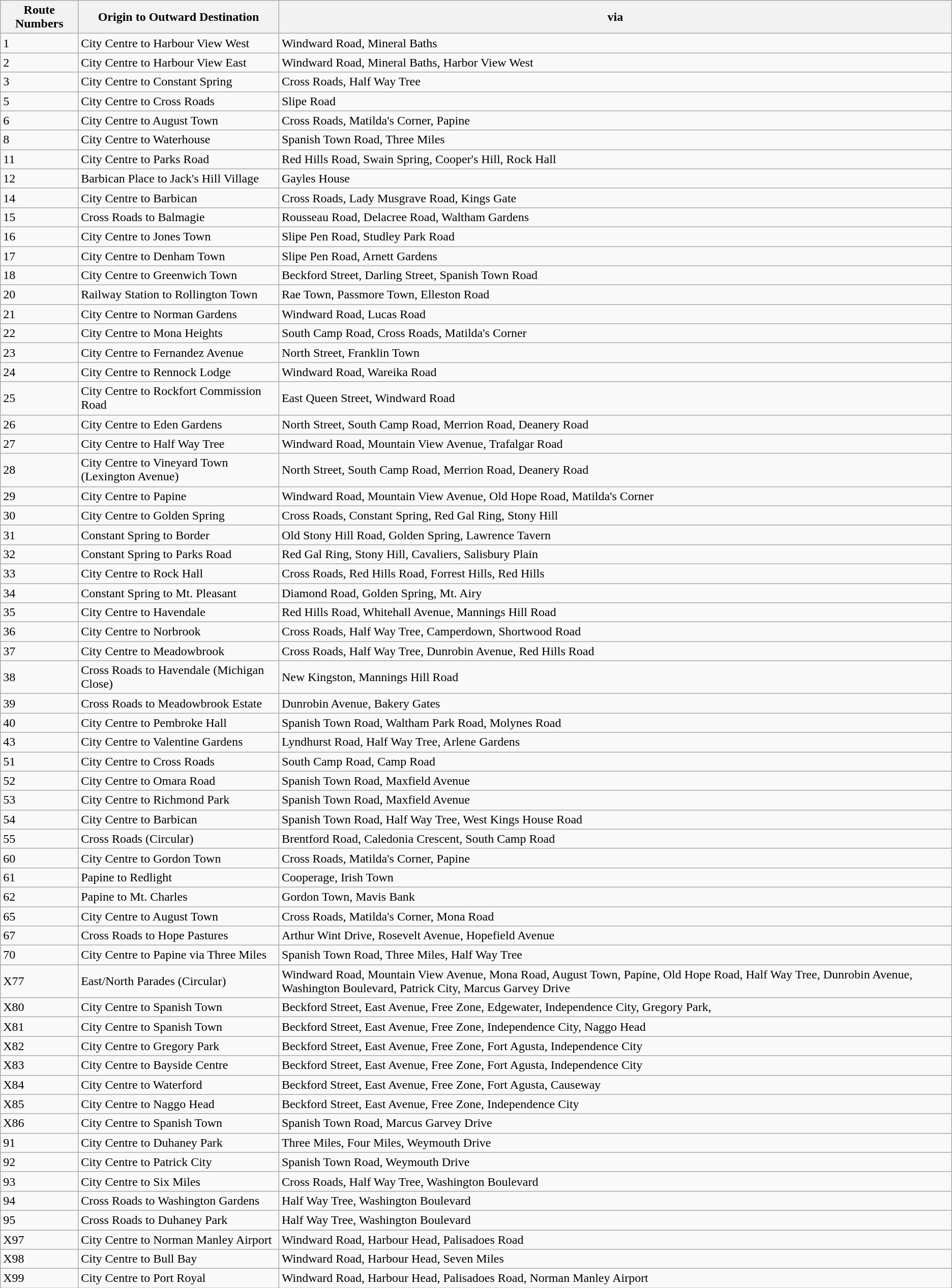<table class="wikitable">
<tr>
<th>Route Numbers</th>
<th>Origin to Outward Destination</th>
<th>via</th>
</tr>
<tr>
<td>1</td>
<td>City Centre to Harbour View West</td>
<td>Windward Road, Mineral Baths</td>
</tr>
<tr>
<td>2</td>
<td>City Centre to Harbour View East</td>
<td>Windward Road, Mineral Baths, Harbor View West</td>
</tr>
<tr>
<td>3</td>
<td>City Centre to Constant Spring</td>
<td>Cross Roads, Half Way Tree</td>
</tr>
<tr>
<td>5</td>
<td>City Centre to Cross Roads</td>
<td>Slipe Road</td>
</tr>
<tr>
<td>6</td>
<td>City Centre to August Town</td>
<td>Cross Roads, Matilda's Corner, Papine</td>
</tr>
<tr>
<td>8</td>
<td>City Centre to Waterhouse</td>
<td>Spanish Town Road, Three Miles</td>
</tr>
<tr>
<td>11</td>
<td>City Centre to Parks Road</td>
<td>Red Hills Road, Swain Spring, Cooper's Hill, Rock Hall</td>
</tr>
<tr>
<td>12</td>
<td>Barbican Place to Jack's Hill Village</td>
<td>Gayles House</td>
</tr>
<tr>
<td>14</td>
<td>City Centre to Barbican</td>
<td>Cross Roads, Lady Musgrave Road, Kings Gate</td>
</tr>
<tr>
<td>15</td>
<td>Cross Roads to Balmagie</td>
<td>Rousseau Road, Delacree Road, Waltham Gardens</td>
</tr>
<tr>
<td>16</td>
<td>City Centre to Jones Town</td>
<td>Slipe Pen Road, Studley Park Road</td>
</tr>
<tr>
<td>17</td>
<td>City Centre to Denham Town</td>
<td>Slipe Pen Road, Arnett Gardens</td>
</tr>
<tr>
<td>18</td>
<td>City Centre to Greenwich Town</td>
<td>Beckford Street, Darling Street, Spanish Town Road</td>
</tr>
<tr>
<td>20</td>
<td>Railway Station to Rollington Town</td>
<td>Rae Town, Passmore Town, Elleston Road</td>
</tr>
<tr>
<td>21</td>
<td>City Centre to Norman Gardens</td>
<td>Windward Road, Lucas Road</td>
</tr>
<tr>
<td>22</td>
<td>City Centre to Mona Heights</td>
<td>South Camp Road, Cross Roads, Matilda's Corner</td>
</tr>
<tr>
<td>23</td>
<td>City Centre to Fernandez Avenue</td>
<td>North Street, Franklin Town</td>
</tr>
<tr>
<td>24</td>
<td>City Centre to Rennock Lodge</td>
<td>Windward Road, Wareika Road</td>
</tr>
<tr>
<td>25</td>
<td>City Centre to Rockfort Commission Road</td>
<td>East Queen Street, Windward Road</td>
</tr>
<tr>
<td>26</td>
<td>City Centre to Eden Gardens</td>
<td>North Street, South Camp Road, Merrion Road, Deanery Road</td>
</tr>
<tr>
<td>27</td>
<td>City Centre to Half Way Tree</td>
<td>Windward Road, Mountain View Avenue, Trafalgar Road</td>
</tr>
<tr>
<td>28</td>
<td>City Centre to Vineyard Town (Lexington Avenue)</td>
<td>North Street, South Camp Road, Merrion Road, Deanery Road</td>
</tr>
<tr>
<td>29</td>
<td>City Centre to Papine</td>
<td>Windward Road, Mountain View Avenue, Old Hope Road, Matilda's Corner</td>
</tr>
<tr>
<td>30</td>
<td>City Centre to Golden Spring</td>
<td>Cross Roads, Constant Spring, Red Gal Ring, Stony Hill</td>
</tr>
<tr>
<td>31</td>
<td>Constant Spring to Border</td>
<td>Old Stony Hill Road, Golden Spring, Lawrence Tavern</td>
</tr>
<tr>
<td>32</td>
<td>Constant Spring to Parks Road</td>
<td>Red Gal Ring, Stony Hill, Cavaliers, Salisbury Plain</td>
</tr>
<tr>
<td>33</td>
<td>City Centre to Rock Hall</td>
<td>Cross Roads, Red Hills Road, Forrest Hills, Red Hills</td>
</tr>
<tr>
<td>34</td>
<td>Constant Spring to Mt. Pleasant</td>
<td>Diamond Road, Golden Spring, Mt. Airy</td>
</tr>
<tr>
<td>35</td>
<td>City Centre to Havendale</td>
<td>Red Hills Road, Whitehall Avenue, Mannings Hill Road</td>
</tr>
<tr>
<td>36</td>
<td>City Centre to Norbrook</td>
<td>Cross Roads, Half Way Tree, Camperdown, Shortwood Road</td>
</tr>
<tr>
<td>37</td>
<td>City Centre to Meadowbrook</td>
<td>Cross Roads, Half Way Tree, Dunrobin Avenue, Red Hills Road</td>
</tr>
<tr>
<td>38</td>
<td>Cross Roads to Havendale (Michigan Close)</td>
<td>New Kingston, Mannings Hill Road</td>
</tr>
<tr>
<td>39</td>
<td>Cross Roads to Meadowbrook Estate</td>
<td>Dunrobin Avenue, Bakery Gates</td>
</tr>
<tr>
<td>40</td>
<td>City Centre to Pembroke Hall</td>
<td>Spanish Town Road, Waltham Park Road, Molynes Road</td>
</tr>
<tr>
<td>43</td>
<td>City Centre to Valentine Gardens</td>
<td>Lyndhurst Road, Half Way Tree, Arlene Gardens</td>
</tr>
<tr 45 || Cross Roads to Waltham Park Rd || Retirement Rd, Rousseau Rd, Maxfield Ave, Delacree rd, Langard Ave.>
<td>51</td>
<td>City Centre to Cross Roads</td>
<td>South Camp Road, Camp Road</td>
</tr>
<tr>
<td>52</td>
<td>City Centre to Omara Road</td>
<td>Spanish Town Road, Maxfield Avenue</td>
</tr>
<tr>
<td>53</td>
<td>City Centre to Richmond Park</td>
<td>Spanish Town Road, Maxfield Avenue</td>
</tr>
<tr>
<td>54</td>
<td>City Centre to Barbican</td>
<td>Spanish Town Road, Half Way Tree, West Kings House Road</td>
</tr>
<tr>
<td>55</td>
<td>Cross Roads (Circular)</td>
<td>Brentford Road, Caledonia Crescent, South Camp Road</td>
</tr>
<tr>
<td>60</td>
<td>City Centre to Gordon Town</td>
<td>Cross Roads, Matilda's Corner, Papine</td>
</tr>
<tr>
<td>61</td>
<td>Papine to Redlight</td>
<td>Cooperage, Irish Town</td>
</tr>
<tr>
<td>62</td>
<td>Papine to Mt. Charles</td>
<td>Gordon Town, Mavis Bank</td>
</tr>
<tr>
<td>65</td>
<td>City Centre to August Town</td>
<td>Cross Roads, Matilda's Corner, Mona Road</td>
</tr>
<tr>
<td>67</td>
<td>Cross Roads to Hope Pastures</td>
<td>Arthur Wint Drive, Rosevelt Avenue, Hopefield Avenue</td>
</tr>
<tr>
<td>70</td>
<td>City Centre to Papine via Three Miles</td>
<td>Spanish Town Road, Three Miles, Half Way Tree</td>
</tr>
<tr>
<td>X77</td>
<td>East/North Parades (Circular)</td>
<td>Windward Road, Mountain View Avenue, Mona Road, August Town, Papine, Old Hope Road, Half Way Tree, Dunrobin Avenue, Washington Boulevard, Patrick City, Marcus Garvey Drive</td>
</tr>
<tr>
<td>X80</td>
<td>City Centre to Spanish Town</td>
<td>Beckford Street, East Avenue, Free Zone, Edgewater, Independence City, Gregory Park,</td>
</tr>
<tr>
<td>X81</td>
<td>City Centre to Spanish Town</td>
<td>Beckford Street, East Avenue, Free Zone, Independence City, Naggo Head</td>
</tr>
<tr>
<td>X82</td>
<td>City Centre to Gregory Park</td>
<td>Beckford Street, East Avenue, Free Zone, Fort Agusta, Independence City</td>
</tr>
<tr>
<td>X83</td>
<td>City Centre to Bayside Centre</td>
<td>Beckford Street, East Avenue, Free Zone, Fort Agusta, Independence City</td>
</tr>
<tr>
<td>X84</td>
<td>City Centre to Waterford</td>
<td>Beckford Street, East Avenue, Free Zone, Fort Agusta, Causeway</td>
</tr>
<tr>
<td>X85</td>
<td>City Centre to Naggo Head</td>
<td>Beckford Street, East Avenue, Free Zone, Independence City</td>
</tr>
<tr>
<td>X86</td>
<td>City Centre to Spanish Town</td>
<td>Spanish Town Road, Marcus Garvey Drive</td>
</tr>
<tr>
<td>91</td>
<td>City Centre to Duhaney Park</td>
<td>Three Miles, Four Miles, Weymouth Drive</td>
</tr>
<tr>
<td>92</td>
<td>City Centre to Patrick City</td>
<td>Spanish Town Road, Weymouth Drive</td>
</tr>
<tr>
<td>93</td>
<td>City Centre to Six Miles</td>
<td>Cross Roads, Half Way Tree, Washington Boulevard</td>
</tr>
<tr>
<td>94</td>
<td>Cross Roads to Washington Gardens</td>
<td>Half Way Tree, Washington Boulevard</td>
</tr>
<tr>
<td>95</td>
<td>Cross Roads to Duhaney Park</td>
<td>Half Way Tree, Washington Boulevard</td>
</tr>
<tr>
<td>X97</td>
<td>City Centre to Norman Manley Airport</td>
<td>Windward Road, Harbour Head, Palisadoes Road</td>
</tr>
<tr>
<td>X98</td>
<td>City Centre to Bull Bay</td>
<td>Windward Road, Harbour Head, Seven Miles</td>
</tr>
<tr>
<td>X99</td>
<td>City Centre to Port Royal</td>
<td>Windward Road, Harbour Head, Palisadoes Road, Norman Manley Airport</td>
</tr>
</table>
